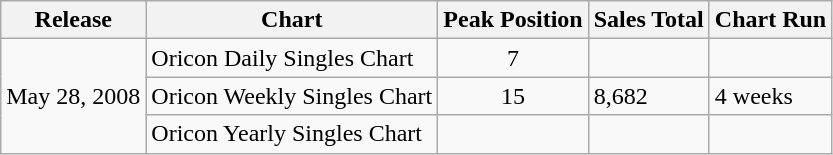<table class="wikitable">
<tr>
<th>Release</th>
<th>Chart</th>
<th>Peak Position</th>
<th>Sales Total</th>
<th>Chart Run</th>
</tr>
<tr>
<td rowspan="3">May 28, 2008</td>
<td>Oricon Daily Singles Chart</td>
<td align="center">7</td>
<td></td>
<td></td>
</tr>
<tr>
<td>Oricon Weekly Singles Chart</td>
<td align="center">15</td>
<td>8,682</td>
<td>4 weeks</td>
</tr>
<tr>
<td>Oricon Yearly Singles Chart</td>
<td align="center"></td>
<td></td>
<td></td>
</tr>
</table>
